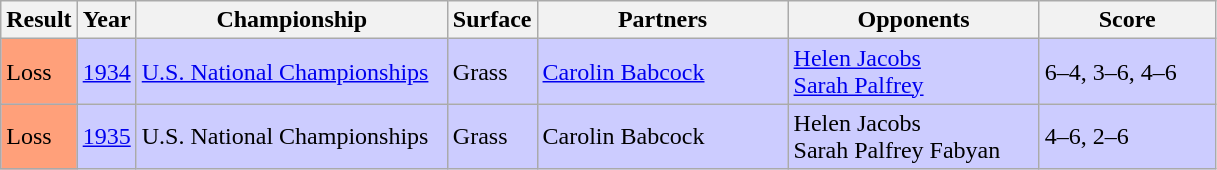<table class="sortable wikitable">
<tr>
<th style="width:40px">Result</th>
<th style="width:30px">Year</th>
<th style="width:200px">Championship</th>
<th style="width:50px">Surface</th>
<th style="width:160px">Partners</th>
<th style="width:160px">Opponents</th>
<th style="width:110px" class="unsortable">Score</th>
</tr>
<tr style="background:#ccccff;">
<td style="background:#ffa07a;">Loss</td>
<td><a href='#'>1934</a></td>
<td><a href='#'>U.S. National Championships</a></td>
<td>Grass</td>
<td> <a href='#'>Carolin Babcock</a></td>
<td> <a href='#'>Helen Jacobs</a> <br>  <a href='#'>Sarah Palfrey</a></td>
<td>6–4, 3–6, 4–6</td>
</tr>
<tr style="background:#ccccff;">
<td style="background:#ffa07a;">Loss</td>
<td><a href='#'>1935</a></td>
<td>U.S. National Championships</td>
<td>Grass</td>
<td> Carolin Babcock</td>
<td> Helen Jacobs <br>  Sarah Palfrey Fabyan</td>
<td>4–6, 2–6</td>
</tr>
</table>
